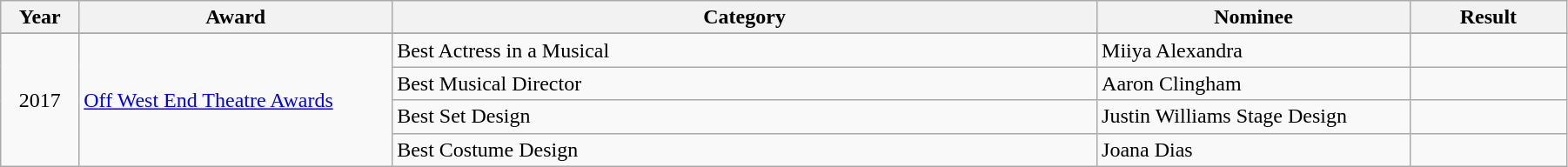<table class="wikitable" width="95%">
<tr>
<th width="5%">Year</th>
<th width="20%">Award</th>
<th width="45%">Category</th>
<th width="20%">Nominee</th>
<th width="10%">Result</th>
</tr>
<tr>
</tr>
<tr>
<td align="center" rowspan=4>2017</td>
<td rowspan=4><a href='#'>Off West End Theatre Awards</a></td>
<td>Best Actress in a Musical</td>
<td>Miiya Alexandra</td>
<td></td>
</tr>
<tr>
<td>Best Musical Director</td>
<td>Aaron Clingham</td>
<td></td>
</tr>
<tr>
<td>Best Set Design</td>
<td>Justin Williams Stage Design</td>
<td></td>
</tr>
<tr>
<td>Best Costume Design</td>
<td>Joana Dias</td>
<td></td>
</tr>
</table>
